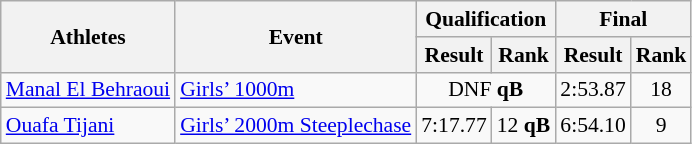<table class="wikitable" border="1" style="font-size:90%">
<tr>
<th rowspan=2>Athletes</th>
<th rowspan=2>Event</th>
<th colspan=2>Qualification</th>
<th colspan=2>Final</th>
</tr>
<tr>
<th>Result</th>
<th>Rank</th>
<th>Result</th>
<th>Rank</th>
</tr>
<tr>
<td><a href='#'>Manal El Behraoui</a></td>
<td><a href='#'>Girls’ 1000m</a></td>
<td align=center colspan=2>DNF <strong>qB</strong></td>
<td align=center>2:53.87</td>
<td align=center>18</td>
</tr>
<tr>
<td><a href='#'>Ouafa Tijani</a></td>
<td><a href='#'>Girls’ 2000m Steeplechase</a></td>
<td align=center>7:17.77</td>
<td align=center>12 <strong>qB</strong></td>
<td align=center>6:54.10</td>
<td align=center>9</td>
</tr>
</table>
